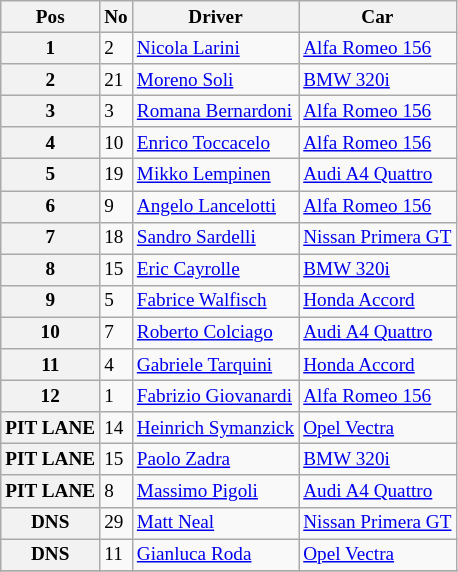<table class="wikitable" style="font-size: 80%;">
<tr>
<th>Pos</th>
<th>No</th>
<th>Driver</th>
<th>Car</th>
</tr>
<tr>
<th>1</th>
<td>2</td>
<td> <a href='#'>Nicola Larini</a></td>
<td><a href='#'>Alfa Romeo 156</a></td>
</tr>
<tr>
<th>2</th>
<td>21</td>
<td> <a href='#'>Moreno Soli</a></td>
<td><a href='#'>BMW 320i</a></td>
</tr>
<tr>
<th>3</th>
<td>3</td>
<td> <a href='#'>Romana Bernardoni</a></td>
<td><a href='#'>Alfa Romeo 156</a></td>
</tr>
<tr>
<th>4</th>
<td>10</td>
<td> <a href='#'>Enrico Toccacelo</a></td>
<td><a href='#'>Alfa Romeo 156</a></td>
</tr>
<tr>
<th>5</th>
<td>19</td>
<td> <a href='#'>Mikko Lempinen</a></td>
<td><a href='#'>Audi A4 Quattro</a></td>
</tr>
<tr>
<th>6</th>
<td>9</td>
<td> <a href='#'>Angelo Lancelotti</a></td>
<td><a href='#'>Alfa Romeo 156</a></td>
</tr>
<tr>
<th>7</th>
<td>18</td>
<td> <a href='#'>Sandro Sardelli</a></td>
<td><a href='#'>Nissan Primera GT</a></td>
</tr>
<tr>
<th>8</th>
<td>15</td>
<td> <a href='#'>Eric Cayrolle</a></td>
<td><a href='#'>BMW 320i</a></td>
</tr>
<tr>
<th>9</th>
<td>5</td>
<td> <a href='#'>Fabrice Walfisch</a></td>
<td><a href='#'>Honda Accord</a></td>
</tr>
<tr>
<th>10</th>
<td>7</td>
<td> <a href='#'>Roberto Colciago</a></td>
<td><a href='#'>Audi A4 Quattro</a></td>
</tr>
<tr>
<th>11</th>
<td>4</td>
<td> <a href='#'>Gabriele Tarquini</a></td>
<td><a href='#'>Honda Accord</a></td>
</tr>
<tr>
<th>12</th>
<td>1</td>
<td> <a href='#'>Fabrizio Giovanardi</a></td>
<td><a href='#'>Alfa Romeo 156</a></td>
</tr>
<tr>
<th>PIT LANE</th>
<td>14</td>
<td> <a href='#'>Heinrich Symanzick</a></td>
<td><a href='#'>Opel Vectra</a></td>
</tr>
<tr>
<th>PIT LANE</th>
<td>15</td>
<td> <a href='#'>Paolo Zadra</a></td>
<td><a href='#'>BMW 320i</a></td>
</tr>
<tr>
<th>PIT LANE</th>
<td>8</td>
<td> <a href='#'>Massimo Pigoli</a></td>
<td><a href='#'>Audi A4 Quattro</a></td>
</tr>
<tr>
<th>DNS</th>
<td>29</td>
<td> <a href='#'>Matt Neal</a></td>
<td><a href='#'>Nissan Primera GT</a></td>
</tr>
<tr>
<th>DNS</th>
<td>11</td>
<td> <a href='#'>Gianluca Roda</a></td>
<td><a href='#'>Opel Vectra</a></td>
</tr>
<tr>
</tr>
</table>
